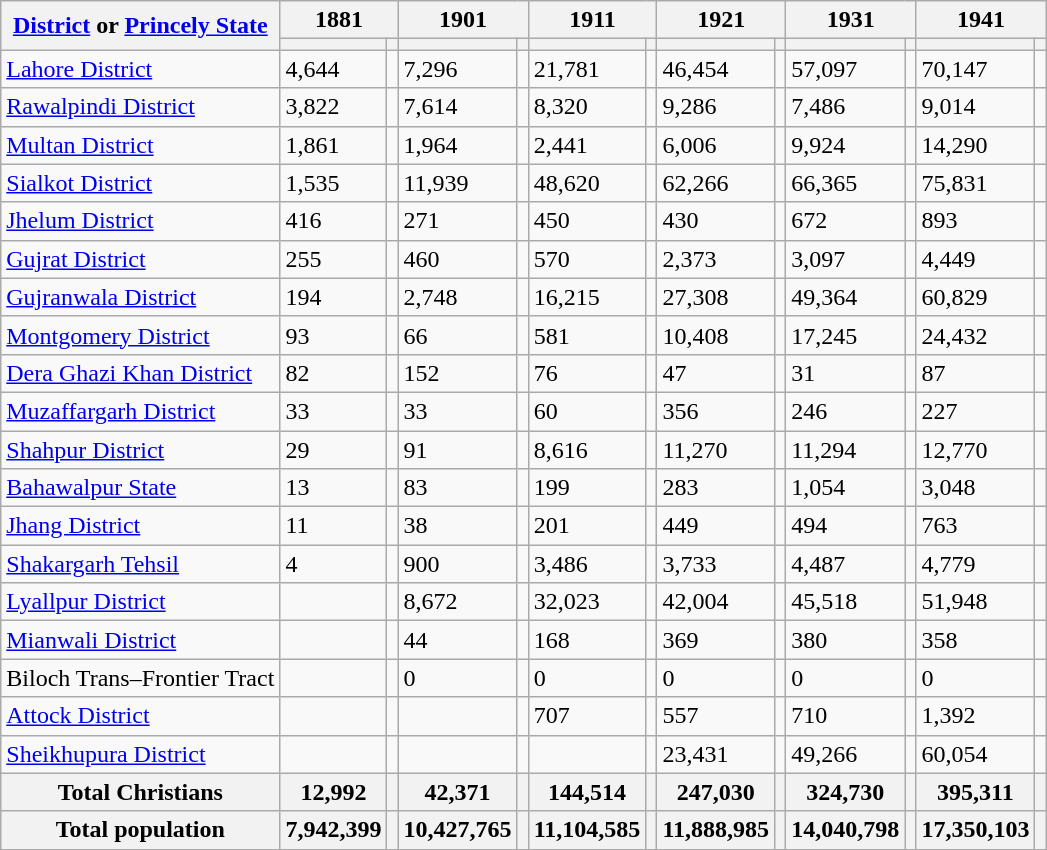<table class="wikitable sortable">
<tr>
<th rowspan="2"><a href='#'>District</a> or <a href='#'>Princely State</a></th>
<th colspan="2">1881</th>
<th colspan="2">1901</th>
<th colspan="2">1911</th>
<th colspan="2">1921</th>
<th colspan="2">1931</th>
<th colspan="2">1941</th>
</tr>
<tr>
<th><a href='#'></a></th>
<th></th>
<th></th>
<th></th>
<th></th>
<th></th>
<th></th>
<th></th>
<th></th>
<th></th>
<th></th>
<th></th>
</tr>
<tr>
<td><a href='#'>Lahore District</a></td>
<td>4,644</td>
<td></td>
<td>7,296</td>
<td></td>
<td>21,781</td>
<td></td>
<td>46,454</td>
<td></td>
<td>57,097</td>
<td></td>
<td>70,147</td>
<td></td>
</tr>
<tr>
<td><a href='#'>Rawalpindi District</a></td>
<td>3,822</td>
<td></td>
<td>7,614</td>
<td></td>
<td>8,320</td>
<td></td>
<td>9,286</td>
<td></td>
<td>7,486</td>
<td></td>
<td>9,014</td>
<td></td>
</tr>
<tr>
<td><a href='#'>Multan District</a></td>
<td>1,861</td>
<td></td>
<td>1,964</td>
<td></td>
<td>2,441</td>
<td></td>
<td>6,006</td>
<td></td>
<td>9,924</td>
<td></td>
<td>14,290</td>
<td></td>
</tr>
<tr>
<td><a href='#'>Sialkot District</a></td>
<td>1,535</td>
<td></td>
<td>11,939</td>
<td></td>
<td>48,620</td>
<td></td>
<td>62,266</td>
<td></td>
<td>66,365</td>
<td></td>
<td>75,831</td>
<td></td>
</tr>
<tr>
<td><a href='#'>Jhelum District</a></td>
<td>416</td>
<td></td>
<td>271</td>
<td></td>
<td>450</td>
<td></td>
<td>430</td>
<td></td>
<td>672</td>
<td></td>
<td>893</td>
<td></td>
</tr>
<tr>
<td><a href='#'>Gujrat District</a></td>
<td>255</td>
<td></td>
<td>460</td>
<td></td>
<td>570</td>
<td></td>
<td>2,373</td>
<td></td>
<td>3,097</td>
<td></td>
<td>4,449</td>
<td></td>
</tr>
<tr>
<td><a href='#'>Gujranwala District</a></td>
<td>194</td>
<td></td>
<td>2,748</td>
<td></td>
<td>16,215</td>
<td></td>
<td>27,308</td>
<td></td>
<td>49,364</td>
<td></td>
<td>60,829</td>
<td></td>
</tr>
<tr>
<td><a href='#'>Montgomery District</a></td>
<td>93</td>
<td></td>
<td>66</td>
<td></td>
<td>581</td>
<td></td>
<td>10,408</td>
<td></td>
<td>17,245</td>
<td></td>
<td>24,432</td>
<td></td>
</tr>
<tr>
<td><a href='#'>Dera Ghazi Khan District</a></td>
<td>82</td>
<td></td>
<td>152</td>
<td></td>
<td>76</td>
<td></td>
<td>47</td>
<td></td>
<td>31</td>
<td></td>
<td>87</td>
<td></td>
</tr>
<tr>
<td><a href='#'>Muzaffargarh District</a></td>
<td>33</td>
<td></td>
<td>33</td>
<td></td>
<td>60</td>
<td></td>
<td>356</td>
<td></td>
<td>246</td>
<td></td>
<td>227</td>
<td></td>
</tr>
<tr>
<td><a href='#'>Shahpur District</a></td>
<td>29</td>
<td></td>
<td>91</td>
<td></td>
<td>8,616</td>
<td></td>
<td>11,270</td>
<td></td>
<td>11,294</td>
<td></td>
<td>12,770</td>
<td></td>
</tr>
<tr>
<td><a href='#'>Bahawalpur State</a></td>
<td>13</td>
<td></td>
<td>83</td>
<td></td>
<td>199</td>
<td></td>
<td>283</td>
<td></td>
<td>1,054</td>
<td></td>
<td>3,048</td>
<td></td>
</tr>
<tr>
<td><a href='#'>Jhang District</a></td>
<td>11</td>
<td></td>
<td>38</td>
<td></td>
<td>201</td>
<td></td>
<td>449</td>
<td></td>
<td>494</td>
<td></td>
<td>763</td>
<td></td>
</tr>
<tr>
<td><a href='#'>Shakargarh Tehsil</a></td>
<td>4</td>
<td></td>
<td>900</td>
<td></td>
<td>3,486</td>
<td></td>
<td>3,733</td>
<td></td>
<td>4,487</td>
<td></td>
<td>4,779</td>
<td></td>
</tr>
<tr>
<td><a href='#'>Lyallpur District</a></td>
<td></td>
<td></td>
<td>8,672</td>
<td></td>
<td>32,023</td>
<td></td>
<td>42,004</td>
<td></td>
<td>45,518</td>
<td></td>
<td>51,948</td>
<td></td>
</tr>
<tr>
<td><a href='#'>Mianwali District</a></td>
<td></td>
<td></td>
<td>44</td>
<td></td>
<td>168</td>
<td></td>
<td>369</td>
<td></td>
<td>380</td>
<td></td>
<td>358</td>
<td></td>
</tr>
<tr>
<td>Biloch Trans–Frontier Tract</td>
<td></td>
<td></td>
<td>0</td>
<td></td>
<td>0</td>
<td></td>
<td>0</td>
<td></td>
<td>0</td>
<td></td>
<td>0</td>
<td></td>
</tr>
<tr>
<td><a href='#'>Attock District</a></td>
<td></td>
<td></td>
<td></td>
<td></td>
<td>707</td>
<td></td>
<td>557</td>
<td></td>
<td>710</td>
<td></td>
<td>1,392</td>
<td></td>
</tr>
<tr>
<td><a href='#'>Sheikhupura District</a></td>
<td></td>
<td></td>
<td></td>
<td></td>
<td></td>
<td></td>
<td>23,431</td>
<td></td>
<td>49,266</td>
<td></td>
<td>60,054</td>
<td></td>
</tr>
<tr>
<th>Total Christians</th>
<th>12,992</th>
<th></th>
<th>42,371</th>
<th></th>
<th>144,514</th>
<th></th>
<th>247,030</th>
<th></th>
<th>324,730</th>
<th></th>
<th>395,311</th>
<th></th>
</tr>
<tr>
<th>Total population</th>
<th>7,942,399</th>
<th></th>
<th>10,427,765</th>
<th></th>
<th>11,104,585</th>
<th></th>
<th>11,888,985</th>
<th></th>
<th>14,040,798</th>
<th></th>
<th>17,350,103</th>
<th></th>
</tr>
</table>
